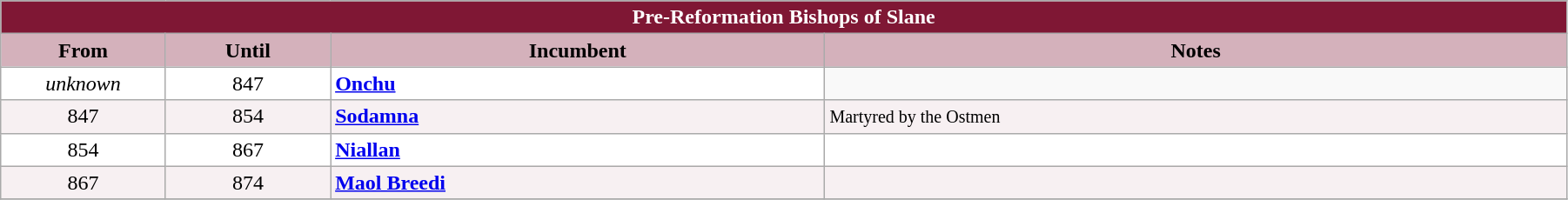<table class="wikitable" style="width:95%;" border="1" cellpadding="2">
<tr>
<th colspan="4" style="background-color: #7F1734; color: white;">Pre-Reformation Bishops of Slane</th>
</tr>
<tr valign=top>
<th style="background-color:#D4B1BB" width="10%">From</th>
<th style="background-color:#D4B1BB" width="10%">Until</th>
<th style="background-color:#D4B1BB" width="30%">Incumbent</th>
<th style="background-color:#D4B1BB" width="45%">Notes</th>
</tr>
<tr valign=top bgcolor="white">
<td align=center><em>unknown</em></td>
<td align=center>847</td>
<td><strong><a href='#'>Onchu</a></strong></td>
</tr>
<tr valign=top bgcolor="#F7F0F2">
<td align=center>847</td>
<td align=center>854</td>
<td><strong><a href='#'>Sodamna</a></strong></td>
<td><small>Martyred by the Ostmen</small></td>
</tr>
<tr valign=top bgcolor="white">
<td align=center>854</td>
<td align=center>867</td>
<td><strong><a href='#'>Niallan</a></strong></td>
<td></td>
</tr>
<tr valign=top bgcolor="#F7F0F2">
<td align=center>867</td>
<td align=center>874</td>
<td><strong><a href='#'>Maol Breedi</a></strong></td>
<td></td>
</tr>
<tr valign=top bgcolor="#F7F0F2">
</tr>
</table>
